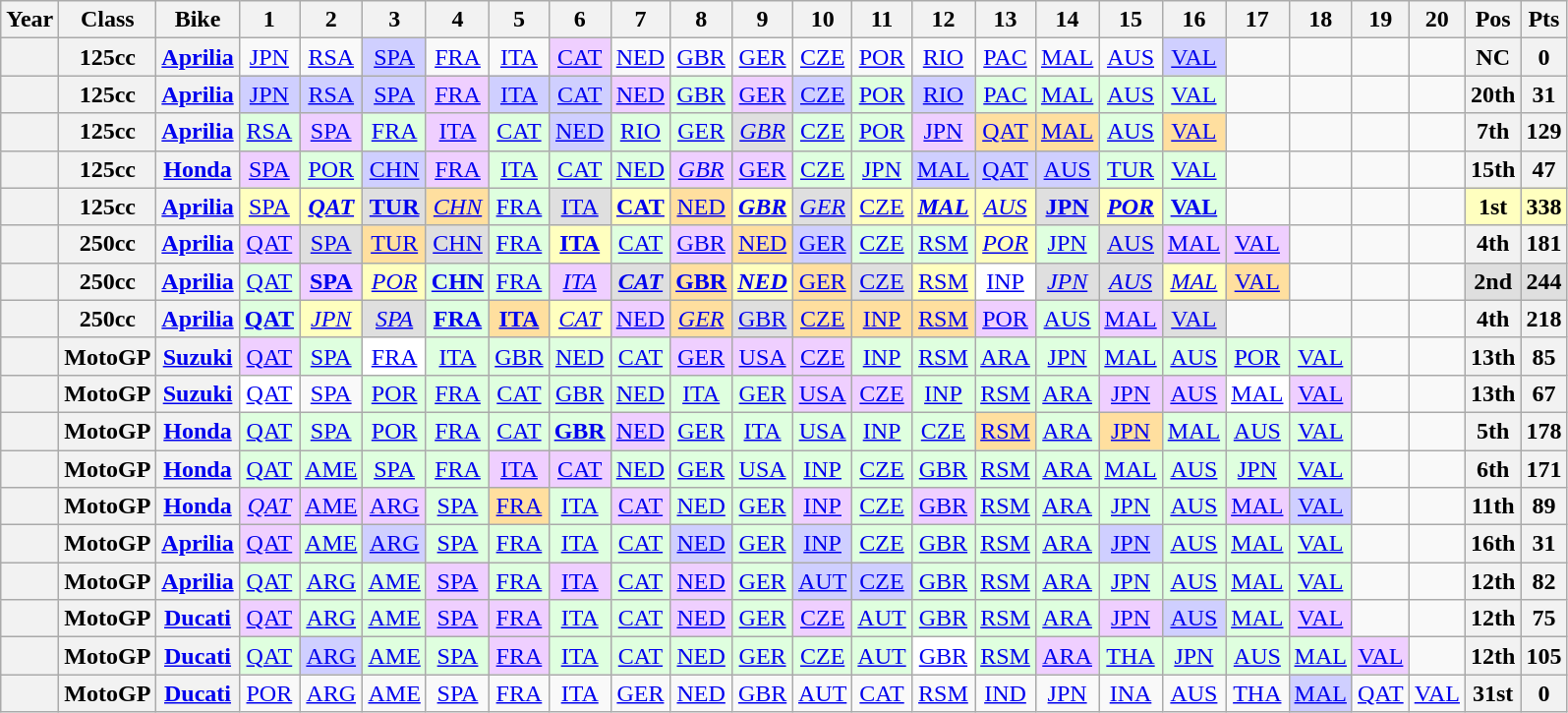<table class="wikitable" style="text-align:center;">
<tr>
<th>Year</th>
<th>Class</th>
<th>Bike</th>
<th>1</th>
<th>2</th>
<th>3</th>
<th>4</th>
<th>5</th>
<th>6</th>
<th>7</th>
<th>8</th>
<th>9</th>
<th>10</th>
<th>11</th>
<th>12</th>
<th>13</th>
<th>14</th>
<th>15</th>
<th>16</th>
<th>17</th>
<th>18</th>
<th>19</th>
<th>20</th>
<th>Pos</th>
<th>Pts</th>
</tr>
<tr>
<th></th>
<th>125cc</th>
<th><a href='#'>Aprilia</a></th>
<td><a href='#'>JPN</a></td>
<td><a href='#'>RSA</a></td>
<td style="background:#CFCFFF;"><a href='#'>SPA</a><br></td>
<td><a href='#'>FRA</a></td>
<td><a href='#'>ITA</a></td>
<td style="background:#EFCFFF;"><a href='#'>CAT</a><br></td>
<td><a href='#'>NED</a></td>
<td><a href='#'>GBR</a></td>
<td><a href='#'>GER</a></td>
<td><a href='#'>CZE</a></td>
<td><a href='#'>POR</a></td>
<td><a href='#'>RIO</a></td>
<td><a href='#'>PAC</a></td>
<td><a href='#'>MAL</a></td>
<td><a href='#'>AUS</a></td>
<td style="background:#CFCFFF;"><a href='#'>VAL</a><br></td>
<td></td>
<td></td>
<td></td>
<td></td>
<th>NC</th>
<th>0</th>
</tr>
<tr>
<th></th>
<th>125cc</th>
<th><a href='#'>Aprilia</a></th>
<td style="background:#cfcfff;"><a href='#'>JPN</a><br></td>
<td style="background:#cfcfff;"><a href='#'>RSA</a><br></td>
<td style="background:#cfcfff;"><a href='#'>SPA</a><br></td>
<td style="background:#efcfff;"><a href='#'>FRA</a><br></td>
<td style="background:#cfcfff;"><a href='#'>ITA</a><br></td>
<td style="background:#cfcfff;"><a href='#'>CAT</a><br></td>
<td style="background:#efcfff;"><a href='#'>NED</a><br></td>
<td style="background:#dfffdf;"><a href='#'>GBR</a><br></td>
<td style="background:#efcfff;"><a href='#'>GER</a><br></td>
<td style="background:#cfcfff;"><a href='#'>CZE</a><br></td>
<td style="background:#dfffdf;"><a href='#'>POR</a><br></td>
<td style="background:#cfcfff;"><a href='#'>RIO</a><br></td>
<td style="background:#dfffdf;"><a href='#'>PAC</a><br></td>
<td style="background:#dfffdf;"><a href='#'>MAL</a><br></td>
<td style="background:#dfffdf;"><a href='#'>AUS</a><br></td>
<td style="background:#dfffdf;"><a href='#'>VAL</a><br></td>
<td></td>
<td></td>
<td></td>
<td></td>
<th>20th</th>
<th>31</th>
</tr>
<tr>
<th></th>
<th>125cc</th>
<th><a href='#'>Aprilia</a></th>
<td style="background:#dfffdf;"><a href='#'>RSA</a><br></td>
<td style="background:#efcfff;"><a href='#'>SPA</a><br></td>
<td style="background:#dfffdf;"><a href='#'>FRA</a><br></td>
<td style="background:#efcfff;"><a href='#'>ITA</a><br></td>
<td style="background:#dfffdf;"><a href='#'>CAT</a><br></td>
<td style="background:#cfcfff;"><a href='#'>NED</a><br></td>
<td style="background:#dfffdf;"><a href='#'>RIO</a><br></td>
<td style="background:#dfffdf;"><a href='#'>GER</a><br></td>
<td style="background:#dfdfdf;"><em><a href='#'>GBR</a></em><br></td>
<td style="background:#dfffdf;"><a href='#'>CZE</a><br></td>
<td style="background:#dfffdf;"><a href='#'>POR</a><br></td>
<td style="background:#efcfff;"><a href='#'>JPN</a><br></td>
<td style="background:#ffdf9f;"><a href='#'>QAT</a><br></td>
<td style="background:#ffdf9f;"><a href='#'>MAL</a><br></td>
<td style="background:#dfffdf;"><a href='#'>AUS</a><br></td>
<td style="background:#ffdf9f;"><a href='#'>VAL</a><br></td>
<td></td>
<td></td>
<td></td>
<td></td>
<th>7th</th>
<th>129</th>
</tr>
<tr>
<th></th>
<th>125cc</th>
<th><a href='#'>Honda</a></th>
<td style="background:#efcfff;"><a href='#'>SPA</a><br></td>
<td style="background:#dfffdf;"><a href='#'>POR</a><br></td>
<td style="background:#cfcfff;"><a href='#'>CHN</a><br></td>
<td style="background:#efcfff;"><a href='#'>FRA</a><br></td>
<td style="background:#dfffdf;"><a href='#'>ITA</a><br></td>
<td style="background:#dfffdf;"><a href='#'>CAT</a><br></td>
<td style="background:#dfffdf;"><a href='#'>NED</a><br></td>
<td style="background:#efcfff;"><em><a href='#'>GBR</a></em><br></td>
<td style="background:#efcfff;"><a href='#'>GER</a><br></td>
<td style="background:#dfffdf;"><a href='#'>CZE</a><br></td>
<td style="background:#dfffdf;"><a href='#'>JPN</a><br></td>
<td style="background:#cfcfff;"><a href='#'>MAL</a><br></td>
<td style="background:#cfcfff;"><a href='#'>QAT</a><br></td>
<td style="background:#cfcfff;"><a href='#'>AUS</a><br></td>
<td style="background:#dfffdf;"><a href='#'>TUR</a><br></td>
<td style="background:#dfffdf;"><a href='#'>VAL</a><br></td>
<td></td>
<td></td>
<td></td>
<td></td>
<th>15th</th>
<th>47</th>
</tr>
<tr>
<th></th>
<th>125cc</th>
<th><a href='#'>Aprilia</a></th>
<td style="background:#ffffbf;"><a href='#'>SPA</a><br></td>
<td style="background:#ffffbf;"><strong><em><a href='#'>QAT</a></em></strong><br></td>
<td style="background:#dfdfdf;"><strong><a href='#'>TUR</a></strong><br></td>
<td style="background:#ffdf9f;"><em><a href='#'>CHN</a></em><br></td>
<td style="background:#dfffdf;"><a href='#'>FRA</a><br></td>
<td style="background:#dfdfdf;"><a href='#'>ITA</a><br></td>
<td style="background:#ffffbf;"><strong><a href='#'>CAT</a></strong><br></td>
<td style="background:#ffdf9f;"><a href='#'>NED</a><br></td>
<td style="background:#ffffbf;"><strong><em><a href='#'>GBR</a></em></strong><br></td>
<td style="background:#dfdfdf;"><em><a href='#'>GER</a></em><br></td>
<td style="background:#ffffbf;"><a href='#'>CZE</a><br></td>
<td style="background:#ffffbf;"><strong><em><a href='#'>MAL</a></em></strong><br></td>
<td style="background:#ffffbf;"><em><a href='#'>AUS</a></em><br></td>
<td style="background:#dfdfdf;"><strong><a href='#'>JPN</a></strong><br></td>
<td style="background:#ffffbf;"><strong><em><a href='#'>POR</a></em></strong><br></td>
<td style="background:#dfffdf;"><strong><a href='#'>VAL</a></strong><br></td>
<td></td>
<td></td>
<td></td>
<td></td>
<th style="background:#ffffbf;">1st</th>
<th style="background:#ffffbf;">338</th>
</tr>
<tr>
<th></th>
<th>250cc</th>
<th><a href='#'>Aprilia</a></th>
<td style="background:#efcfff;"><a href='#'>QAT</a><br></td>
<td style="background:#dfdfdf;"><a href='#'>SPA</a><br></td>
<td style="background:#ffdf9f;"><a href='#'>TUR</a><br></td>
<td style="background:#dfdfdf;"><a href='#'>CHN</a><br></td>
<td style="background:#dfffdf;"><a href='#'>FRA</a><br></td>
<td style="background:#ffffbf;"><strong><a href='#'>ITA</a></strong><br></td>
<td style="background:#dfffdf;"><a href='#'>CAT</a><br></td>
<td style="background:#efcfff;"><a href='#'>GBR</a><br></td>
<td style="background:#ffdf9f;"><a href='#'>NED</a><br></td>
<td style="background:#cfcfff;"><a href='#'>GER</a><br></td>
<td style="background:#dfffdf;"><a href='#'>CZE</a><br></td>
<td style="background:#dfffdf;"><a href='#'>RSM</a><br></td>
<td style="background:#ffffbf;"><em><a href='#'>POR</a></em><br></td>
<td style="background:#dfffdf;"><a href='#'>JPN</a><br></td>
<td style="background:#dfdfdf;"><a href='#'>AUS</a><br></td>
<td style="background:#efcfff;"><a href='#'>MAL</a><br></td>
<td style="background:#efcfff;"><a href='#'>VAL</a><br></td>
<td></td>
<td></td>
<td></td>
<th>4th</th>
<th>181</th>
</tr>
<tr>
<th></th>
<th>250cc</th>
<th><a href='#'>Aprilia</a></th>
<td style="background:#dfffdf;"><a href='#'>QAT</a><br></td>
<td style="background:#efcfff;"><strong><a href='#'>SPA</a></strong><br></td>
<td style="background:#ffffbf;"><em><a href='#'>POR</a></em><br></td>
<td style="background:#dfffdf;"><strong><a href='#'>CHN</a></strong><br></td>
<td style="background:#dfffdf;"><a href='#'>FRA</a><br></td>
<td style="background:#efcfff;"><em><a href='#'>ITA</a></em><br></td>
<td style="background:#dfdfdf;"><strong><em><a href='#'>CAT</a></em></strong><br></td>
<td style="background:#ffdf9f;"><strong><a href='#'>GBR</a></strong><br></td>
<td style="background:#ffffbf;"><strong><em><a href='#'>NED</a></em></strong><br></td>
<td style="background:#ffdf9f;"><a href='#'>GER</a><br></td>
<td style="background:#dfdfdf;"><a href='#'>CZE</a><br></td>
<td style="background:#ffffbf;"><a href='#'>RSM</a><br></td>
<td style="background:#ffffff;"><a href='#'>INP</a><br></td>
<td style="background:#dfdfdf;"><em><a href='#'>JPN</a></em><br></td>
<td style="background:#dfdfdf;"><em><a href='#'>AUS</a></em><br></td>
<td style="background:#ffffbf;"><em><a href='#'>MAL</a></em><br></td>
<td style="background:#ffdf9f;"><a href='#'>VAL</a><br></td>
<td></td>
<td></td>
<td></td>
<th style="background:#dfdfdf;">2nd</th>
<th style="background:#dfdfdf;">244</th>
</tr>
<tr>
<th></th>
<th>250cc</th>
<th><a href='#'>Aprilia</a></th>
<td style="background:#dfffdf;"><strong><a href='#'>QAT</a></strong><br></td>
<td style="background:#ffffbf;"><em><a href='#'>JPN</a></em><br></td>
<td style="background:#dfdfdf;"><em><a href='#'>SPA</a></em><br></td>
<td style="background:#dfffdf;"><strong><a href='#'>FRA</a></strong><br></td>
<td style="background:#ffdf9f;"><strong><a href='#'>ITA</a></strong><br></td>
<td style="background:#ffffbf;"><em><a href='#'>CAT</a></em><br></td>
<td style="background:#efcfff;"><a href='#'>NED</a><br></td>
<td style="background:#ffdf9f;"><em><a href='#'>GER</a></em><br></td>
<td style="background:#dfdfdf;"><a href='#'>GBR</a><br></td>
<td style="background:#ffdf9f;"><a href='#'>CZE</a><br></td>
<td style="background:#ffdf9f;"><a href='#'>INP</a><br></td>
<td style="background:#ffdf9f;"><a href='#'>RSM</a><br></td>
<td style="background:#efcfff;"><a href='#'>POR</a><br></td>
<td style="background:#dfffdf;"><a href='#'>AUS</a><br></td>
<td style="background:#efcfff;"><a href='#'>MAL</a><br></td>
<td style="background:#dfdfdf;"><a href='#'>VAL</a><br></td>
<td></td>
<td></td>
<td></td>
<td></td>
<th>4th</th>
<th>218</th>
</tr>
<tr>
<th></th>
<th>MotoGP</th>
<th><a href='#'>Suzuki</a></th>
<td style="background:#efcfff;"><a href='#'>QAT</a><br></td>
<td style="background:#dfffdf;"><a href='#'>SPA</a><br></td>
<td style="background:#ffffff;"><a href='#'>FRA</a><br></td>
<td style="background:#dfffdf;"><a href='#'>ITA</a><br></td>
<td style="background:#dfffdf;"><a href='#'>GBR</a><br></td>
<td style="background:#dfffdf;"><a href='#'>NED</a><br></td>
<td style="background:#dfffdf;"><a href='#'>CAT</a><br></td>
<td style="background:#efcfff;"><a href='#'>GER</a><br></td>
<td style="background:#efcfff;"><a href='#'>USA</a><br></td>
<td style="background:#efcfff;"><a href='#'>CZE</a><br></td>
<td style="background:#dfffdf;"><a href='#'>INP</a><br></td>
<td style="background:#dfffdf;"><a href='#'>RSM</a><br></td>
<td style="background:#dfffdf;"><a href='#'>ARA</a><br></td>
<td style="background:#dfffdf;"><a href='#'>JPN</a><br></td>
<td style="background:#dfffdf;"><a href='#'>MAL</a><br></td>
<td style="background:#dfffdf;"><a href='#'>AUS</a><br></td>
<td style="background:#dfffdf;"><a href='#'>POR</a><br></td>
<td style="background:#dfffdf;"><a href='#'>VAL</a><br></td>
<td></td>
<td></td>
<th>13th</th>
<th>85</th>
</tr>
<tr>
<th></th>
<th>MotoGP</th>
<th><a href='#'>Suzuki</a></th>
<td style="background:#ffffff;"><a href='#'>QAT</a><br></td>
<td><a href='#'>SPA</a></td>
<td style="background:#dfffdf;"><a href='#'>POR</a><br></td>
<td style="background:#dfffdf;"><a href='#'>FRA</a><br></td>
<td style="background:#dfffdf;"><a href='#'>CAT</a><br></td>
<td style="background:#dfffdf;"><a href='#'>GBR</a><br></td>
<td style="background:#dfffdf;"><a href='#'>NED</a><br></td>
<td style="background:#dfffdf;"><a href='#'>ITA</a><br></td>
<td style="background:#dfffdf;"><a href='#'>GER</a><br></td>
<td style="background:#efcfff;"><a href='#'>USA</a><br></td>
<td style="background:#efcfff;"><a href='#'>CZE</a><br></td>
<td style="background:#dfffdf;"><a href='#'>INP</a><br></td>
<td style="background:#dfffdf;"><a href='#'>RSM</a><br></td>
<td style="background:#dfffdf;"><a href='#'>ARA</a><br></td>
<td style="background:#efcfff;"><a href='#'>JPN</a><br></td>
<td style="background:#efcfff;"><a href='#'>AUS</a><br></td>
<td style="background:#FFFFFF;"><a href='#'>MAL</a><br></td>
<td style="background:#efcfff;"><a href='#'>VAL</a><br></td>
<td></td>
<td></td>
<th>13th</th>
<th>67</th>
</tr>
<tr>
<th></th>
<th>MotoGP</th>
<th><a href='#'>Honda</a></th>
<td style="background:#DFFFDF;"><a href='#'>QAT</a><br></td>
<td style="background:#DFFFDF;"><a href='#'>SPA</a><br></td>
<td style="background:#DFFFDF;"><a href='#'>POR</a><br></td>
<td style="background:#DFFFDF;"><a href='#'>FRA</a><br></td>
<td style="background:#DFFFDF;"><a href='#'>CAT</a><br></td>
<td style="background:#DFFFDF;"><strong><a href='#'>GBR</a></strong><br></td>
<td style="background:#EFCFFF;"><a href='#'>NED</a><br></td>
<td style="background:#DFFFDF;"><a href='#'>GER</a><br></td>
<td style="background:#DFFFDF;"><a href='#'>ITA</a><br></td>
<td style="background:#DFFFDF;"><a href='#'>USA</a><br></td>
<td style="background:#DFFFDF;"><a href='#'>INP</a><br></td>
<td style="background:#DFFFDF;"><a href='#'>CZE</a><br></td>
<td style="background:#FFDF9F;"><a href='#'>RSM</a><br></td>
<td style="background:#DFFFDF;"><a href='#'>ARA</a><br></td>
<td style="background:#FFDF9F;"><a href='#'>JPN</a><br></td>
<td style="background:#DFFFDF;"><a href='#'>MAL</a><br></td>
<td style="background:#DFFFDF;"><a href='#'>AUS</a><br></td>
<td style="background:#DFFFDF;"><a href='#'>VAL</a><br></td>
<td></td>
<td></td>
<th>5th</th>
<th>178</th>
</tr>
<tr>
<th></th>
<th>MotoGP</th>
<th><a href='#'>Honda</a></th>
<td style="background:#DFFFDF;"><a href='#'>QAT</a><br></td>
<td style="background:#DFFFDF;"><a href='#'>AME</a><br></td>
<td style="background:#DFFFDF;"><a href='#'>SPA</a><br></td>
<td style="background:#DFFFDF;"><a href='#'>FRA</a><br></td>
<td style="background:#efcfff;"><a href='#'>ITA</a><br></td>
<td style="background:#efcfff;"><a href='#'>CAT</a><br></td>
<td style="background:#DFFFDF;"><a href='#'>NED</a><br></td>
<td style="background:#dfffdf;"><a href='#'>GER</a><br></td>
<td style="background:#dfffdf;"><a href='#'>USA</a><br></td>
<td style="background:#dfffdf;"><a href='#'>INP</a><br></td>
<td style="background:#dfffdf;"><a href='#'>CZE</a><br></td>
<td style="background:#DFFFDF;"><a href='#'>GBR</a><br></td>
<td style="background:#DFFFDF;"><a href='#'>RSM</a><br></td>
<td style="background:#DFFFDF;"><a href='#'>ARA</a><br></td>
<td style="background:#DFFFDF;"><a href='#'>MAL</a><br></td>
<td style="background:#DFFFDF;"><a href='#'>AUS</a><br></td>
<td style="background:#dfffdf;"><a href='#'>JPN</a><br></td>
<td style="background:#dfffdf;"><a href='#'>VAL</a><br></td>
<td></td>
<td></td>
<th>6th</th>
<th>171</th>
</tr>
<tr>
<th></th>
<th>MotoGP</th>
<th><a href='#'>Honda</a></th>
<td style="background:#efcfff;"><em><a href='#'>QAT</a></em><br></td>
<td style="background:#efcfff;"><a href='#'>AME</a><br></td>
<td style="background:#efcfff;"><a href='#'>ARG</a><br></td>
<td style="background:#DFFFDF;"><a href='#'>SPA</a><br></td>
<td style="background:#ffdf9f;"><a href='#'>FRA</a><br></td>
<td style="background:#DFFFDF;"><a href='#'>ITA</a><br></td>
<td style="background:#efcfff;"><a href='#'>CAT</a><br></td>
<td style="background:#DFFFDF;"><a href='#'>NED</a><br></td>
<td style="background:#DFFFDF;"><a href='#'>GER</a><br></td>
<td style="background:#efcfff;"><a href='#'>INP</a><br></td>
<td style="background:#DFFFDF;"><a href='#'>CZE</a><br></td>
<td style="background:#efcfff;"><a href='#'>GBR</a><br></td>
<td style="background:#DFFFDF;"><a href='#'>RSM</a><br></td>
<td style="background:#DFFFDF;"><a href='#'>ARA</a><br></td>
<td style="background:#dfffdf;"><a href='#'>JPN</a><br></td>
<td style="background:#dfffdf;"><a href='#'>AUS</a><br></td>
<td style="background:#efcfff;"><a href='#'>MAL</a><br></td>
<td style="background:#cfcfff;"><a href='#'>VAL</a><br></td>
<td></td>
<td></td>
<th>11th</th>
<th>89</th>
</tr>
<tr>
<th></th>
<th>MotoGP</th>
<th><a href='#'>Aprilia</a></th>
<td style="background:#efcfff;"><a href='#'>QAT</a><br></td>
<td style="background:#dfffdf;"><a href='#'>AME</a><br></td>
<td style="background:#cfcfff;"><a href='#'>ARG</a><br></td>
<td style="background:#dfffdf;"><a href='#'>SPA</a><br></td>
<td style="background:#dfffdf;"><a href='#'>FRA</a><br></td>
<td style="background:#dfffdf;"><a href='#'>ITA</a><br></td>
<td style="background:#dfffdf;"><a href='#'>CAT</a><br></td>
<td style="background:#cfcfff;"><a href='#'>NED</a><br></td>
<td style="background:#dfffdf;"><a href='#'>GER</a><br></td>
<td style="background:#cfcfff;"><a href='#'>INP</a><br></td>
<td style="background:#dfffdf;"><a href='#'>CZE</a><br></td>
<td style="background:#dfffdf;"><a href='#'>GBR</a><br></td>
<td style="background:#dfffdf;"><a href='#'>RSM</a><br></td>
<td style="background:#dfffdf;"><a href='#'>ARA</a><br></td>
<td style="background:#cfcfff;"><a href='#'>JPN</a><br></td>
<td style="background:#dfffdf;"><a href='#'>AUS</a><br></td>
<td style="background:#dfffdf;"><a href='#'>MAL</a><br></td>
<td style="background:#dfffdf;"><a href='#'>VAL</a><br></td>
<td></td>
<td></td>
<th>16th</th>
<th>31</th>
</tr>
<tr>
<th></th>
<th>MotoGP</th>
<th><a href='#'>Aprilia</a></th>
<td style="background:#dfffdf;"><a href='#'>QAT</a><br></td>
<td style="background:#dfffdf;"><a href='#'>ARG</a><br></td>
<td style="background:#dfffdf;"><a href='#'>AME</a><br></td>
<td style="background:#efcfff;"><a href='#'>SPA</a><br></td>
<td style="background:#dfffdf;"><a href='#'>FRA</a><br></td>
<td style="background:#efcfff;"><a href='#'>ITA</a><br></td>
<td style="background:#dfffdf;"><a href='#'>CAT</a><br></td>
<td style="background:#efcfff;"><a href='#'>NED</a><br></td>
<td style="background:#dfffdf;"><a href='#'>GER</a><br></td>
<td style="background:#cfcfff;"><a href='#'>AUT</a><br></td>
<td style="background:#cfcfff;"><a href='#'>CZE</a><br></td>
<td style="background:#dfffdf;"><a href='#'>GBR</a><br></td>
<td style="background:#dfffdf;"><a href='#'>RSM</a><br></td>
<td style="background:#dfffdf;"><a href='#'>ARA</a><br></td>
<td style="background:#dfffdf;"><a href='#'>JPN</a><br></td>
<td style="background:#dfffdf;"><a href='#'>AUS</a><br></td>
<td style="background:#dfffdf;"><a href='#'>MAL</a><br></td>
<td style="background:#dfffdf;"><a href='#'>VAL</a><br></td>
<td></td>
<td></td>
<th>12th</th>
<th>82</th>
</tr>
<tr>
<th></th>
<th>MotoGP</th>
<th><a href='#'>Ducati</a></th>
<td style="background:#efcfff;"><a href='#'>QAT</a><br></td>
<td style="background:#dfffdf;"><a href='#'>ARG</a><br></td>
<td style="background:#dfffdf;"><a href='#'>AME</a><br></td>
<td style="background:#efcfff;"><a href='#'>SPA</a><br></td>
<td style="background:#efcfff;"><a href='#'>FRA</a><br></td>
<td style="background:#dfffdf;"><a href='#'>ITA</a><br></td>
<td style="background:#dfffdf;"><a href='#'>CAT</a><br></td>
<td style="background:#efcfff;"><a href='#'>NED</a><br></td>
<td style="background:#dfffdf;"><a href='#'>GER</a><br></td>
<td style="background:#efcfff;"><a href='#'>CZE</a><br></td>
<td style="background:#dfffdf;"><a href='#'>AUT</a><br></td>
<td style="background:#dfffdf;"><a href='#'>GBR</a><br></td>
<td style="background:#dfffdf;"><a href='#'>RSM</a><br></td>
<td style="background:#dfffdf;"><a href='#'>ARA</a><br></td>
<td style="background:#efcfff;"><a href='#'>JPN</a><br></td>
<td style="background:#cfcfff;"><a href='#'>AUS</a><br></td>
<td style="background:#dfffdf;"><a href='#'>MAL</a><br></td>
<td style="background:#efcfff;"><a href='#'>VAL</a><br></td>
<td></td>
<td></td>
<th>12th</th>
<th>75</th>
</tr>
<tr>
<th></th>
<th>MotoGP</th>
<th><a href='#'>Ducati</a></th>
<td style="background:#dfffdf;"><a href='#'>QAT</a><br></td>
<td style="background:#cfcfff;"><a href='#'>ARG</a><br></td>
<td style="background:#dfffdf;"><a href='#'>AME</a><br></td>
<td style="background:#dfffdf;"><a href='#'>SPA</a><br></td>
<td style="background:#efcfff;"><a href='#'>FRA</a><br></td>
<td style="background:#dfffdf;"><a href='#'>ITA</a><br></td>
<td style="background:#dfffdf;"><a href='#'>CAT</a><br></td>
<td style="background:#dfffdf;"><a href='#'>NED</a><br></td>
<td style="background:#dfffdf;"><a href='#'>GER</a><br></td>
<td style="background:#dfffdf;"><a href='#'>CZE</a><br></td>
<td style="background:#dfffdf;"><a href='#'>AUT</a><br></td>
<td style="background:#ffffff;"><a href='#'>GBR</a><br></td>
<td style="background:#dfffdf;"><a href='#'>RSM</a><br></td>
<td style="background:#efcfff;"><a href='#'>ARA</a><br></td>
<td style="background:#dfffdf;"><a href='#'>THA</a><br></td>
<td style="background:#dfffdf;"><a href='#'>JPN</a><br></td>
<td style="background:#dfffdf;"><a href='#'>AUS</a><br></td>
<td style="background:#dfffdf;"><a href='#'>MAL</a><br></td>
<td style="background:#efcfff;"><a href='#'>VAL</a><br></td>
<td></td>
<th>12th</th>
<th>105</th>
</tr>
<tr>
<th></th>
<th>MotoGP</th>
<th><a href='#'>Ducati</a></th>
<td><a href='#'>POR</a></td>
<td><a href='#'>ARG</a></td>
<td><a href='#'>AME</a></td>
<td><a href='#'>SPA</a></td>
<td><a href='#'>FRA</a></td>
<td><a href='#'>ITA</a></td>
<td><a href='#'>GER</a></td>
<td><a href='#'>NED</a></td>
<td><a href='#'>GBR</a></td>
<td><a href='#'>AUT</a></td>
<td><a href='#'>CAT</a></td>
<td><a href='#'>RSM</a></td>
<td><a href='#'>IND</a></td>
<td><a href='#'>JPN</a></td>
<td><a href='#'>INA</a></td>
<td><a href='#'>AUS</a></td>
<td><a href='#'>THA</a></td>
<td style="background:#CFCFFF;"><a href='#'>MAL</a><br></td>
<td><a href='#'>QAT</a></td>
<td><a href='#'>VAL</a></td>
<th>31st</th>
<th>0</th>
</tr>
</table>
